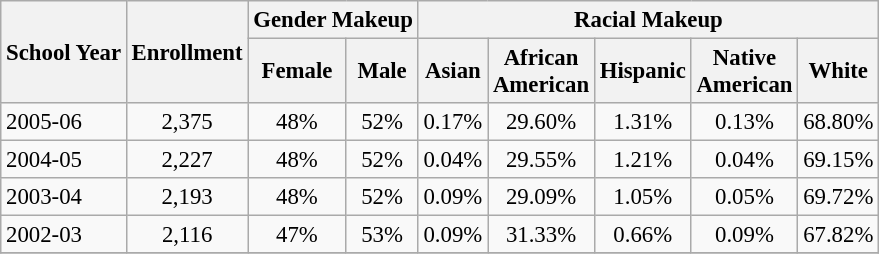<table class="wikitable" style="font-size: 95%;">
<tr>
<th rowspan="2">School Year</th>
<th rowspan="2">Enrollment</th>
<th colspan="2">Gender Makeup</th>
<th colspan="5">Racial Makeup</th>
</tr>
<tr>
<th>Female</th>
<th>Male</th>
<th>Asian</th>
<th>African <br>American</th>
<th>Hispanic</th>
<th>Native <br>American</th>
<th>White</th>
</tr>
<tr>
<td align="left">2005-06</td>
<td align="center">2,375</td>
<td align="center">48%</td>
<td align="center">52%</td>
<td align="center">0.17%</td>
<td align="center">29.60%</td>
<td align="center">1.31%</td>
<td align="center">0.13%</td>
<td align="center">68.80%</td>
</tr>
<tr>
<td align="left">2004-05</td>
<td align="center">2,227</td>
<td align="center">48%</td>
<td align="center">52%</td>
<td align="center">0.04%</td>
<td align="center">29.55%</td>
<td align="center">1.21%</td>
<td align="center">0.04%</td>
<td align="center">69.15%</td>
</tr>
<tr>
<td align="left">2003-04</td>
<td align="center">2,193</td>
<td align="center">48%</td>
<td align="center">52%</td>
<td align="center">0.09%</td>
<td align="center">29.09%</td>
<td align="center">1.05%</td>
<td align="center">0.05%</td>
<td align="center">69.72%</td>
</tr>
<tr>
<td align="left">2002-03</td>
<td align="center">2,116</td>
<td align="center">47%</td>
<td align="center">53%</td>
<td align="center">0.09%</td>
<td align="center">31.33%</td>
<td align="center">0.66%</td>
<td align="center">0.09%</td>
<td align="center">67.82%</td>
</tr>
<tr>
</tr>
</table>
